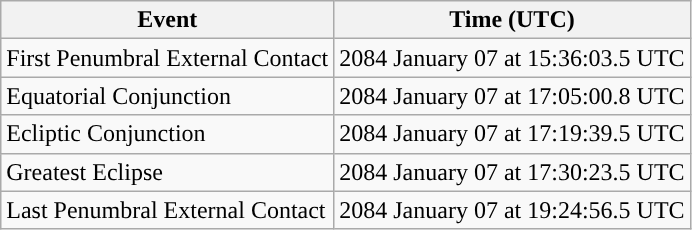<table class="wikitable">
<tr>
<th>Event</th>
<th>Time (UTC)</th>
</tr>
<tr>
<td>First Penumbral External Contact</td>
<td>2084 January 07 at 15:36:03.5 UTC</td>
</tr>
<tr>
<td>Equatorial Conjunction</td>
<td>2084 January 07 at 17:05:00.8 UTC</td>
</tr>
<tr>
<td>Ecliptic Conjunction</td>
<td>2084 January 07 at 17:19:39.5 UTC</td>
</tr>
<tr>
<td>Greatest Eclipse</td>
<td>2084 January 07 at 17:30:23.5 UTC</td>
</tr>
<tr>
<td>Last Penumbral External Contact</td>
<td>2084 January 07 at 19:24:56.5 UTC</td>
</tr>
</table>
